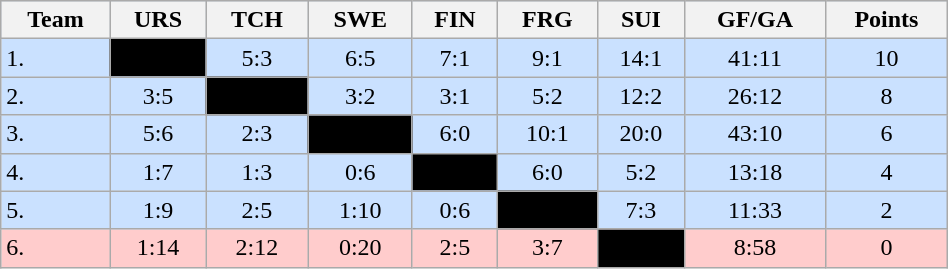<table class="wikitable" bgcolor="#EFEFFF" width="50%">
<tr bgcolor="#BCD2EE">
<th>Team</th>
<th>URS</th>
<th>TCH</th>
<th>SWE</th>
<th>FIN</th>
<th>FRG</th>
<th>SUI</th>
<th>GF/GA</th>
<th>Points</th>
</tr>
<tr bgcolor="#CAE1FF" align="center">
<td align="left">1. </td>
<td style="background:#000000;"></td>
<td>5:3</td>
<td>6:5</td>
<td>7:1</td>
<td>9:1</td>
<td>14:1</td>
<td>41:11</td>
<td>10</td>
</tr>
<tr bgcolor="#CAE1FF" align="center">
<td align="left">2. </td>
<td>3:5</td>
<td style="background:#000000;"></td>
<td>3:2</td>
<td>3:1</td>
<td>5:2</td>
<td>12:2</td>
<td>26:12</td>
<td>8</td>
</tr>
<tr bgcolor="#CAE1FF" align="center">
<td align="left">3. </td>
<td>5:6</td>
<td>2:3</td>
<td style="background:#000000;"></td>
<td>6:0</td>
<td>10:1</td>
<td>20:0</td>
<td>43:10</td>
<td>6</td>
</tr>
<tr bgcolor="#CAE1FF" align="center">
<td align="left">4. </td>
<td>1:7</td>
<td>1:3</td>
<td>0:6</td>
<td style="background:#000000;"></td>
<td>6:0</td>
<td>5:2</td>
<td>13:18</td>
<td>4</td>
</tr>
<tr bgcolor="#CAE1FF" align="center">
<td align="left">5. </td>
<td>1:9</td>
<td>2:5</td>
<td>1:10</td>
<td>0:6</td>
<td style="background:#000000;"></td>
<td>7:3</td>
<td>11:33</td>
<td>2</td>
</tr>
<tr bgcolor="#ffcccc" align="center">
<td align="left">6. </td>
<td>1:14</td>
<td>2:12</td>
<td>0:20</td>
<td>2:5</td>
<td>3:7</td>
<td style="background:#000000;"></td>
<td>8:58</td>
<td>0</td>
</tr>
</table>
